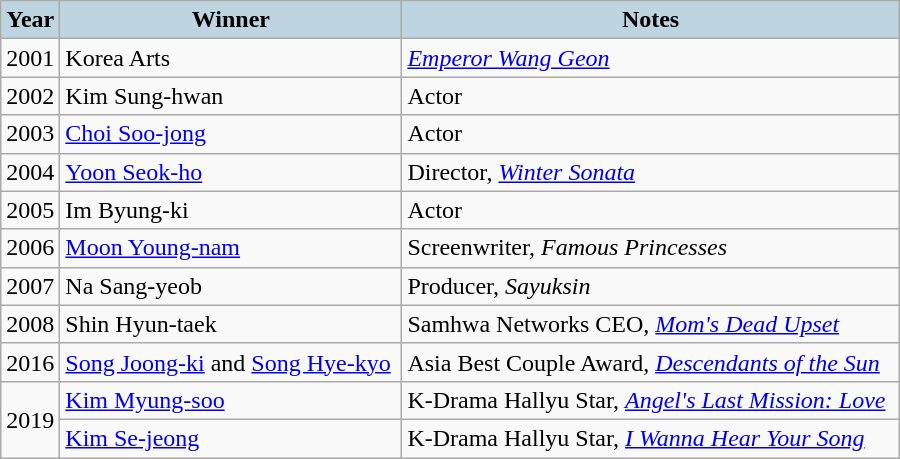<table class="wikitable" style="width:600px">
<tr>
<th style="background:#BED5E1;" width="30">Year</th>
<th style="background:#BED5E1;">Winner</th>
<th style="background:#BED5E1;">Notes</th>
</tr>
<tr>
<td>2001</td>
<td>Korea Arts </td>
<td><em><a href='#'>Emperor Wang Geon</a></em></td>
</tr>
<tr>
<td>2002</td>
<td>Kim Sung-hwan</td>
<td>Actor</td>
</tr>
<tr>
<td>2003</td>
<td><a href='#'>Choi Soo-jong</a></td>
<td>Actor</td>
</tr>
<tr>
<td>2004</td>
<td><a href='#'>Yoon Seok-ho</a></td>
<td>Director, <em><a href='#'>Winter Sonata</a></em></td>
</tr>
<tr>
<td>2005</td>
<td>Im Byung-ki</td>
<td>Actor</td>
</tr>
<tr>
<td>2006</td>
<td><a href='#'>Moon Young-nam</a></td>
<td>Screenwriter, <em>Famous Princesses</em></td>
</tr>
<tr>
<td>2007</td>
<td>Na Sang-yeob</td>
<td>Producer, <em>Sayuksin</em></td>
</tr>
<tr>
<td>2008</td>
<td>Shin Hyun-taek</td>
<td>Samhwa Networks CEO, <em><a href='#'>Mom's Dead Upset</a></em></td>
</tr>
<tr>
<td>2016</td>
<td><a href='#'>Song Joong-ki</a> and <a href='#'>Song Hye-kyo</a></td>
<td>Asia Best Couple Award, <em><a href='#'>Descendants of the Sun</a></em></td>
</tr>
<tr>
<td rowspan="2">2019</td>
<td><a href='#'>Kim Myung-soo</a></td>
<td>K-Drama Hallyu Star, <em><a href='#'>Angel's Last Mission: Love</a></em></td>
</tr>
<tr>
<td><a href='#'>Kim Se-jeong</a></td>
<td>K-Drama Hallyu Star, <em><a href='#'>I Wanna Hear Your Song</a></em></td>
</tr>
</table>
